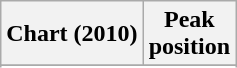<table class="wikitable plainrowheaders" style="text-align:center">
<tr>
<th>Chart (2010)</th>
<th>Peak<br>position</th>
</tr>
<tr>
</tr>
<tr>
</tr>
</table>
